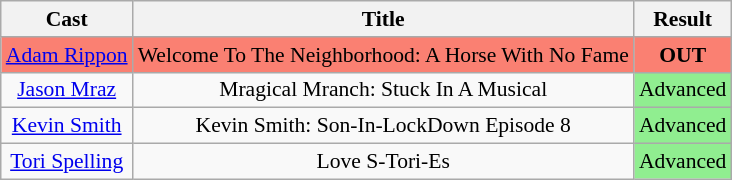<table class="wikitable" style="font-size:90%;">
<tr>
<th>Cast</th>
<th>Title</th>
<th>Result</th>
</tr>
<tr align="center" style="background:salmon;">
<td><a href='#'>Adam Rippon</a></td>
<td>Welcome To The Neighborhood: A Horse With No Fame</td>
<td><strong>OUT</strong></td>
</tr>
<tr align="center">
<td><a href='#'>Jason Mraz</a></td>
<td>Mragical Mranch: Stuck In A Musical</td>
<td style="background:lightgreen;">Advanced</td>
</tr>
<tr align="center">
<td><a href='#'>Kevin Smith</a></td>
<td>Kevin Smith: Son-In-LockDown Episode 8</td>
<td style="background:lightgreen;">Advanced</td>
</tr>
<tr align="center">
<td><a href='#'>Tori Spelling</a></td>
<td>Love S-Tori-Es</td>
<td style="background:lightgreen;">Advanced</td>
</tr>
</table>
